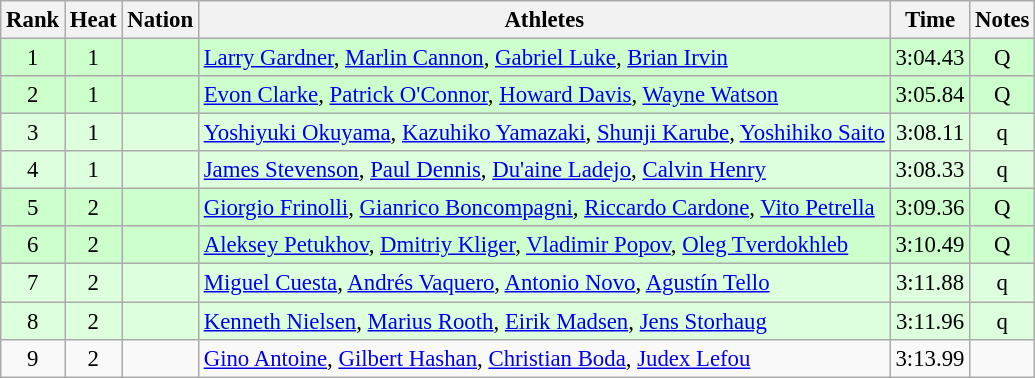<table class="wikitable sortable" style="text-align:center;font-size:95%">
<tr>
<th>Rank</th>
<th>Heat</th>
<th>Nation</th>
<th>Athletes</th>
<th>Time</th>
<th>Notes</th>
</tr>
<tr bgcolor=ccffcc>
<td>1</td>
<td>1</td>
<td align=left></td>
<td align=left><a href='#'>Larry Gardner</a>, <a href='#'>Marlin Cannon</a>, <a href='#'>Gabriel Luke</a>, <a href='#'>Brian Irvin</a></td>
<td>3:04.43</td>
<td>Q</td>
</tr>
<tr bgcolor=ccffcc>
<td>2</td>
<td>1</td>
<td align=left></td>
<td align=left><a href='#'>Evon Clarke</a>, <a href='#'>Patrick O'Connor</a>, <a href='#'>Howard Davis</a>, <a href='#'>Wayne Watson</a></td>
<td>3:05.84</td>
<td>Q</td>
</tr>
<tr bgcolor=ddffdd>
<td>3</td>
<td>1</td>
<td align=left></td>
<td align=left><a href='#'>Yoshiyuki Okuyama</a>, <a href='#'>Kazuhiko Yamazaki</a>, <a href='#'>Shunji Karube</a>, <a href='#'>Yoshihiko Saito</a></td>
<td>3:08.11</td>
<td>q</td>
</tr>
<tr bgcolor=ddffdd>
<td>4</td>
<td>1</td>
<td align=left></td>
<td align=left><a href='#'>James Stevenson</a>, <a href='#'>Paul Dennis</a>, <a href='#'>Du'aine Ladejo</a>, <a href='#'>Calvin Henry</a></td>
<td>3:08.33</td>
<td>q</td>
</tr>
<tr bgcolor=ccffcc>
<td>5</td>
<td>2</td>
<td align=left></td>
<td align=left><a href='#'>Giorgio Frinolli</a>, <a href='#'>Gianrico Boncompagni</a>, <a href='#'>Riccardo Cardone</a>, <a href='#'>Vito Petrella</a></td>
<td>3:09.36</td>
<td>Q</td>
</tr>
<tr bgcolor=ccffcc>
<td>6</td>
<td>2</td>
<td align=left></td>
<td align=left><a href='#'>Aleksey Petukhov</a>, <a href='#'>Dmitriy Kliger</a>, <a href='#'>Vladimir Popov</a>, <a href='#'>Oleg Tverdokhleb</a></td>
<td>3:10.49</td>
<td>Q</td>
</tr>
<tr bgcolor=ddffdd>
<td>7</td>
<td>2</td>
<td align=left></td>
<td align=left><a href='#'>Miguel Cuesta</a>, <a href='#'>Andrés Vaquero</a>, <a href='#'>Antonio Novo</a>, <a href='#'>Agustín Tello</a></td>
<td>3:11.88</td>
<td>q</td>
</tr>
<tr bgcolor=ddffdd>
<td>8</td>
<td>2</td>
<td align=left></td>
<td align=left><a href='#'>Kenneth Nielsen</a>, <a href='#'>Marius Rooth</a>, <a href='#'>Eirik Madsen</a>, <a href='#'>Jens Storhaug</a></td>
<td>3:11.96</td>
<td>q</td>
</tr>
<tr>
<td>9</td>
<td>2</td>
<td align=left></td>
<td align=left><a href='#'>Gino Antoine</a>, <a href='#'>Gilbert Hashan</a>, <a href='#'>Christian Boda</a>, <a href='#'>Judex Lefou</a></td>
<td>3:13.99</td>
<td></td>
</tr>
</table>
